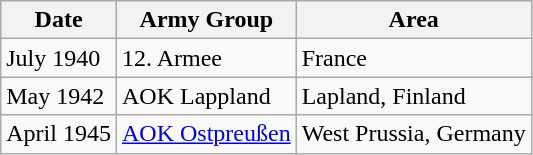<table class="wikitable">
<tr>
<th>Date</th>
<th>Army Group</th>
<th>Area</th>
</tr>
<tr>
<td>July 1940</td>
<td>12. Armee</td>
<td>France</td>
</tr>
<tr>
<td>May 1942</td>
<td>AOK Lappland</td>
<td>Lapland, Finland</td>
</tr>
<tr>
<td>April 1945</td>
<td><a href='#'>AOK Ostpreußen</a></td>
<td>West Prussia, Germany</td>
</tr>
</table>
